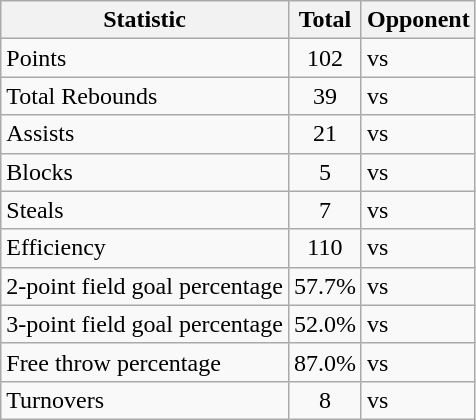<table class=wikitable>
<tr>
<th>Statistic</th>
<th>Total</th>
<th>Opponent</th>
</tr>
<tr>
<td>Points</td>
<td align=center>102</td>
<td>vs </td>
</tr>
<tr>
<td>Total Rebounds</td>
<td align=center>39</td>
<td>vs </td>
</tr>
<tr>
<td>Assists</td>
<td align=center>21</td>
<td>vs </td>
</tr>
<tr>
<td>Blocks</td>
<td align=center>5</td>
<td>vs </td>
</tr>
<tr>
<td>Steals</td>
<td align=center>7</td>
<td>vs </td>
</tr>
<tr>
<td>Efficiency</td>
<td align=center>110</td>
<td>vs </td>
</tr>
<tr>
<td>2-point field goal percentage</td>
<td align=center>57.7%</td>
<td>vs </td>
</tr>
<tr>
<td>3-point field goal percentage</td>
<td align=center>52.0%</td>
<td>vs </td>
</tr>
<tr>
<td>Free throw percentage</td>
<td align=center>87.0%</td>
<td>vs </td>
</tr>
<tr>
<td>Turnovers</td>
<td align=center>8</td>
<td>vs </td>
</tr>
</table>
